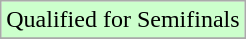<table class="wikitable">
<tr width=10px bgcolor="#ccffcc">
<td>Qualified for Semifinals</td>
</tr>
<tr>
</tr>
</table>
